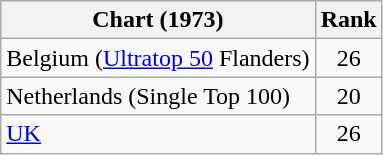<table class="wikitable sortable plainrowheaders">
<tr>
<th align="left">Chart (1973)</th>
<th style="text-align:center;">Rank</th>
</tr>
<tr>
<td>Belgium (<a href='#'>Ultratop 50</a> Flanders)</td>
<td align="center">26</td>
</tr>
<tr>
<td>Netherlands (Single Top 100)</td>
<td align="center">20</td>
</tr>
<tr>
<td><a href='#'>UK</a></td>
<td align="center">26</td>
</tr>
</table>
